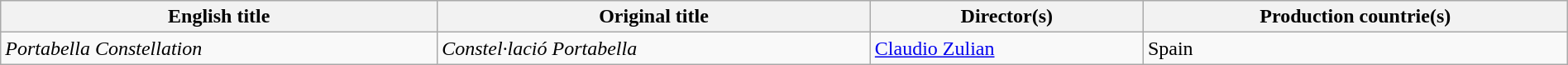<table class="sortable wikitable" style="width:100%; margin-bottom:4px" cellpadding="5">
<tr>
<th scope="col">English title</th>
<th scope="col">Original title</th>
<th scope="col">Director(s)</th>
<th scope="col">Production countrie(s)</th>
</tr>
<tr>
<td><em>Portabella Constellation</em></td>
<td><em>Constel·lació Portabella</em></td>
<td><a href='#'>Claudio Zulian</a></td>
<td>Spain</td>
</tr>
</table>
